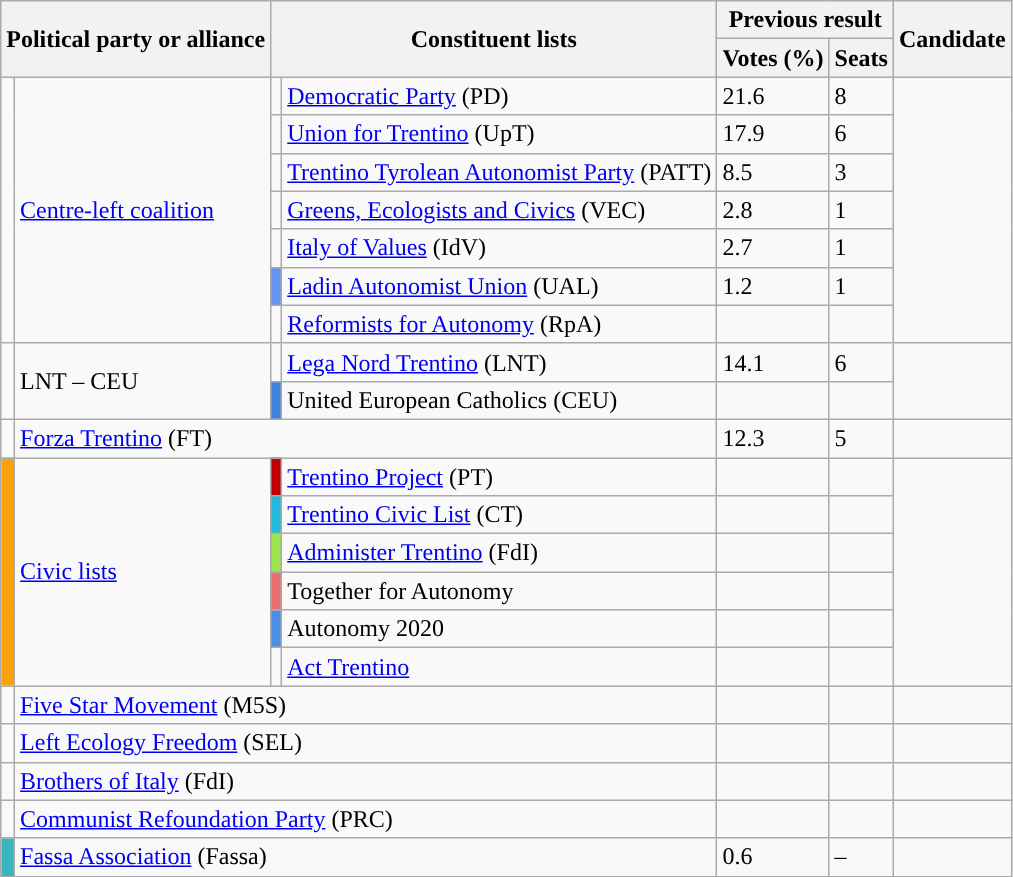<table class="wikitable" style="text-align:left">
<tr>
<th colspan=2 rowspan="2">Political party or alliance</th>
<th colspan=2 rowspan="2">Constituent lists</th>
<th colspan="2">Previous result</th>
<th colspan="2" rowspan="2">Candidate</th>
</tr>
<tr>
<th>Votes (%)</th>
<th>Seats</th>
</tr>
<tr>
<td rowspan="7"></td>
<td rowspan=7><a href='#'>Centre-left coalition</a></td>
<td></td>
<td style="text-align:left;"><a href='#'>Democratic Party</a> (PD)</td>
<td>21.6</td>
<td>8</td>
<td rowspan="7"></td>
</tr>
<tr>
<td style="background-color:"></td>
<td><a href='#'>Union for Trentino</a> (UpT)</td>
<td>17.9</td>
<td>6</td>
</tr>
<tr>
<td style="background-color:"></td>
<td><a href='#'>Trentino Tyrolean Autonomist Party</a> (PATT)</td>
<td>8.5</td>
<td>3</td>
</tr>
<tr>
<td style="background-color:"></td>
<td><a href='#'>Greens, Ecologists and Civics</a> (VEC)</td>
<td>2.8</td>
<td>1</td>
</tr>
<tr>
<td style="background-color:"></td>
<td><a href='#'>Italy of Values</a> (IdV)</td>
<td>2.7</td>
<td>1</td>
</tr>
<tr>
<td style="background-color:#6495ED"></td>
<td><a href='#'>Ladin Autonomist Union</a> (UAL)</td>
<td>1.2</td>
<td>1</td>
</tr>
<tr>
<td style="background-color:"></td>
<td><a href='#'>Reformists for Autonomy</a> (RpA)</td>
<td></td>
<td></td>
</tr>
<tr>
<td rowspan="2" style="background:"></td>
<td rowspan=2>LNT – CEU</td>
<td></td>
<td style="text-align:left;"><a href='#'>Lega Nord Trentino</a> (LNT)</td>
<td>14.1</td>
<td>6</td>
<td rowspan="2"></td>
</tr>
<tr>
<td bgcolor="#4182DC"></td>
<td style="text-align:left;">United European Catholics (CEU)</td>
<td></td>
<td></td>
</tr>
<tr>
<td style="background-color:"></td>
<td colspan="3"><a href='#'>Forza Trentino</a> (FT)</td>
<td>12.3</td>
<td>5</td>
<td></td>
</tr>
<tr>
<td rowspan="6" style="background:#F9A20B;"></td>
<td rowspan=6><a href='#'>Civic lists</a></td>
<td bgcolor="#C00000"></td>
<td style="text-align:left;"><a href='#'>Trentino Project</a> (PT)</td>
<td></td>
<td></td>
<td rowspan="6"></td>
</tr>
<tr>
<td bgcolor="#23b9da"></td>
<td style="text-align:left;"><a href='#'>Trentino Civic List</a> (CT)</td>
<td></td>
<td></td>
</tr>
<tr>
<td bgcolor="#9CE44B"></td>
<td style="text-align:left;"><a href='#'>Administer Trentino</a> (FdI)</td>
<td></td>
<td></td>
</tr>
<tr>
<td bgcolor="#EC6F6F"></td>
<td style="text-align:left;">Together for Autonomy</td>
<td></td>
<td></td>
</tr>
<tr>
<td bgcolor="#4B8EE4"></td>
<td style="text-align:left;">Autonomy 2020</td>
<td></td>
<td></td>
</tr>
<tr>
<td></td>
<td style="text-align:left;"><a href='#'>Act Trentino</a></td>
<td></td>
<td></td>
</tr>
<tr>
<td style="background-color:"></td>
<td colspan="3"><a href='#'>Five Star Movement</a> (M5S)</td>
<td></td>
<td></td>
<td></td>
</tr>
<tr>
<td style="background-color:"></td>
<td colspan="3"><a href='#'>Left Ecology Freedom</a> (SEL)</td>
<td></td>
<td></td>
<td></td>
</tr>
<tr>
<td style="background-color:"></td>
<td colspan="3"><a href='#'>Brothers of Italy</a> (FdI)</td>
<td></td>
<td></td>
<td></td>
</tr>
<tr>
<td style="background-color:"></td>
<td colspan="3"><a href='#'>Communist Refoundation Party</a> (PRC)</td>
<td></td>
<td></td>
<td></td>
</tr>
<tr>
<td style="background-color:#39B5BD"></td>
<td colspan="3"><a href='#'>Fassa Association</a> (Fassa)</td>
<td>0.6</td>
<td>–</td>
<td></td>
</tr>
</table>
